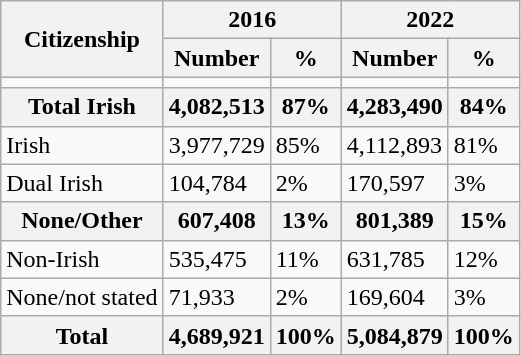<table class="wikitable sortable">
<tr>
<th rowspan="2">Citizenship</th>
<th colspan="2">2016</th>
<th colspan="2">2022</th>
</tr>
<tr>
<th>Number</th>
<th>%</th>
<th>Number</th>
<th>%</th>
</tr>
<tr>
<td></td>
<td></td>
<td></td>
<td></td>
<td></td>
</tr>
<tr>
<th>Total Irish</th>
<th>4,082,513</th>
<th>87%</th>
<th>4,283,490</th>
<th>84%</th>
</tr>
<tr>
<td>Irish</td>
<td>3,977,729</td>
<td>85%</td>
<td>4,112,893</td>
<td>81%</td>
</tr>
<tr>
<td>Dual Irish</td>
<td>104,784</td>
<td>2%</td>
<td>170,597</td>
<td>3%</td>
</tr>
<tr>
<th>None/Other</th>
<th>607,408</th>
<th>13%</th>
<th>801,389</th>
<th>15%</th>
</tr>
<tr>
<td>Non-Irish</td>
<td>535,475</td>
<td>11%</td>
<td>631,785</td>
<td>12%</td>
</tr>
<tr>
<td>None/not stated</td>
<td>71,933</td>
<td>2%</td>
<td>169,604</td>
<td>3%</td>
</tr>
<tr>
<th>Total</th>
<th>4,689,921</th>
<th>100%</th>
<th>5,084,879</th>
<th>100%</th>
</tr>
</table>
